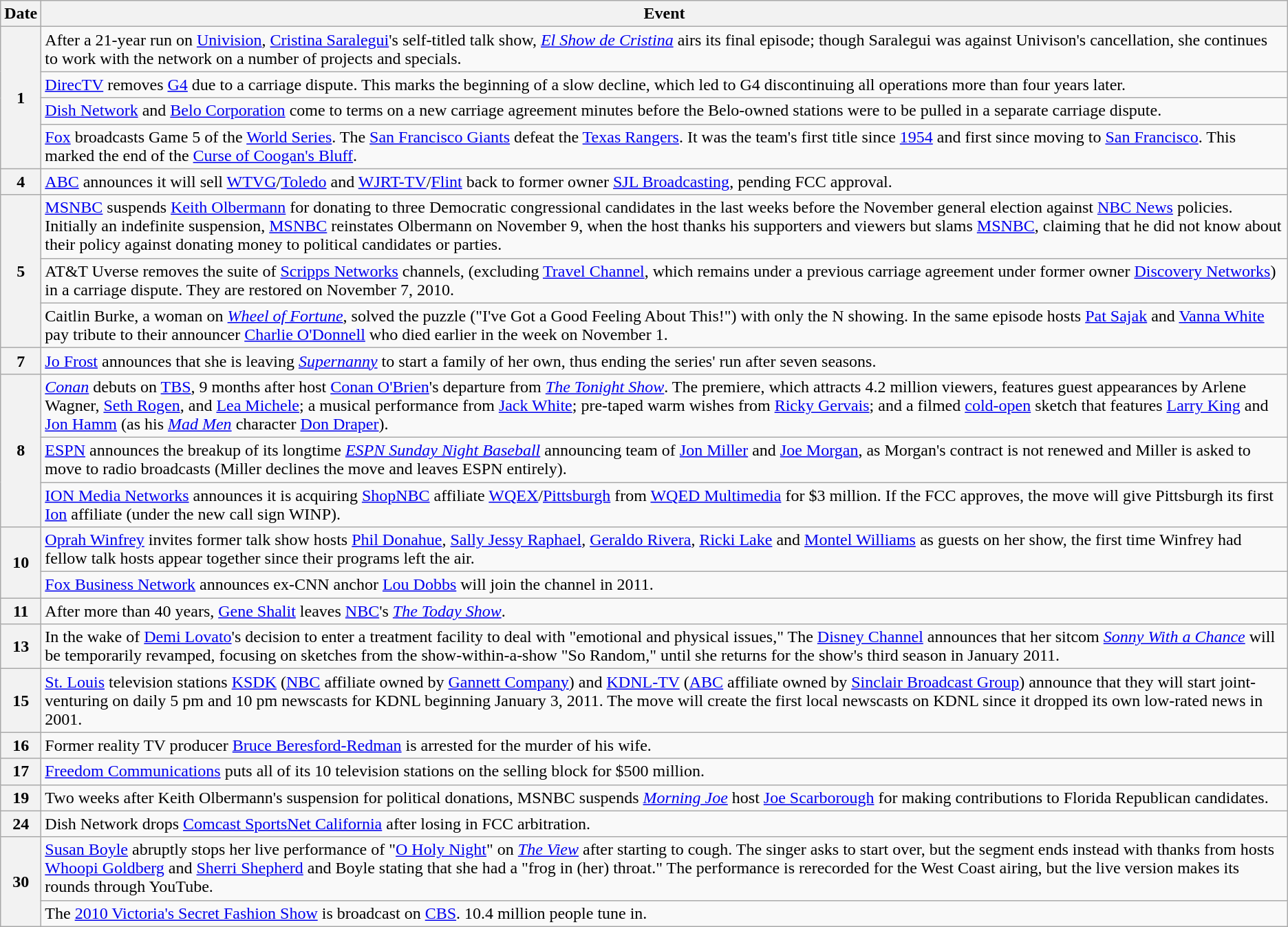<table class="wikitable">
<tr>
<th>Date</th>
<th>Event</th>
</tr>
<tr>
<th style="text-align:center;" rowspan="4"><strong>1</strong></th>
<td>After a 21-year run on <a href='#'>Univision</a>, <a href='#'>Cristina Saralegui</a>'s self-titled talk show, <em><a href='#'>El Show de Cristina</a></em> airs its final episode; though Saralegui was against Univison's cancellation, she continues to work with the network on a number of projects and specials.</td>
</tr>
<tr>
<td><a href='#'>DirecTV</a> removes <a href='#'>G4</a> due to a carriage dispute. This marks the beginning of a slow decline, which led to G4 discontinuing all operations more than four years later.</td>
</tr>
<tr>
<td><a href='#'>Dish Network</a> and <a href='#'>Belo Corporation</a> come to terms on a new carriage agreement minutes before the Belo-owned stations were to be pulled in a separate carriage dispute.</td>
</tr>
<tr>
<td><a href='#'>Fox</a> broadcasts Game 5 of the <a href='#'>World Series</a>. The <a href='#'>San Francisco Giants</a> defeat the <a href='#'>Texas Rangers</a>. It was the team's first title since <a href='#'>1954</a> and first since moving to <a href='#'>San Francisco</a>. This marked the end of the <a href='#'>Curse of Coogan's Bluff</a>.</td>
</tr>
<tr>
<th style="text-align:center;"><strong>4</strong></th>
<td><a href='#'>ABC</a> announces it will sell <a href='#'>WTVG</a>/<a href='#'>Toledo</a> and <a href='#'>WJRT-TV</a>/<a href='#'>Flint</a> back to former owner <a href='#'>SJL Broadcasting</a>, pending FCC approval.</td>
</tr>
<tr>
<th style="text-align:center;" rowspan="3"><strong>5</strong></th>
<td><a href='#'>MSNBC</a> suspends <a href='#'>Keith Olbermann</a> for donating to three Democratic congressional candidates in the last weeks before the November general election against <a href='#'>NBC News</a> policies.  Initially an indefinite suspension, <a href='#'>MSNBC</a> reinstates Olbermann on November 9, when the host thanks his supporters and viewers but slams <a href='#'>MSNBC</a>, claiming that he did not know about their policy against donating money to political candidates or parties.</td>
</tr>
<tr>
<td>AT&T Uverse removes the suite of <a href='#'>Scripps Networks</a> channels, (excluding <a href='#'>Travel Channel</a>, which remains under a previous carriage agreement under former owner <a href='#'>Discovery Networks</a>) in a carriage dispute.  They are restored on November 7, 2010.</td>
</tr>
<tr>
<td>Caitlin Burke, a woman on <em><a href='#'>Wheel of Fortune</a></em>, solved the puzzle ("I've Got a Good Feeling About This!") with only the N showing. In the same episode hosts <a href='#'>Pat Sajak</a> and <a href='#'>Vanna White</a> pay tribute to their announcer <a href='#'>Charlie O'Donnell</a> who died earlier in the week on November 1.</td>
</tr>
<tr>
<th style="text-align:center;"><strong>7</strong></th>
<td><a href='#'>Jo Frost</a> announces that she is leaving <em><a href='#'>Supernanny</a></em> to start a family of her own, thus ending the series' run after seven seasons.</td>
</tr>
<tr>
<th style="text-align:center;" rowspan="3"><strong>8</strong></th>
<td><em><a href='#'>Conan</a></em> debuts on <a href='#'>TBS</a>, 9 months after host <a href='#'>Conan O'Brien</a>'s departure from <em><a href='#'>The Tonight Show</a></em>. The premiere, which attracts 4.2 million viewers, features guest appearances by Arlene Wagner, <a href='#'>Seth Rogen</a>, and <a href='#'>Lea Michele</a>; a musical performance from <a href='#'>Jack White</a>; pre-taped warm wishes from <a href='#'>Ricky Gervais</a>; and a filmed <a href='#'>cold-open</a> sketch that features <a href='#'>Larry King</a> and <a href='#'>Jon Hamm</a> (as his <em><a href='#'>Mad Men</a></em> character <a href='#'>Don Draper</a>).</td>
</tr>
<tr>
<td><a href='#'>ESPN</a> announces the breakup of its longtime <em><a href='#'>ESPN Sunday Night Baseball</a></em> announcing team of <a href='#'>Jon Miller</a> and <a href='#'>Joe Morgan</a>, as Morgan's contract is not renewed and Miller is asked to move to radio broadcasts (Miller declines the move and leaves ESPN entirely).</td>
</tr>
<tr>
<td><a href='#'>ION Media Networks</a> announces it is acquiring <a href='#'>ShopNBC</a> affiliate <a href='#'>WQEX</a>/<a href='#'>Pittsburgh</a> from <a href='#'>WQED Multimedia</a> for $3 million. If the FCC approves, the move will give Pittsburgh its first <a href='#'>Ion</a> affiliate (under the new call sign WINP).</td>
</tr>
<tr>
<th style="text-align:center;" rowspan=2><strong>10</strong></th>
<td><a href='#'>Oprah Winfrey</a> invites former talk show hosts <a href='#'>Phil Donahue</a>, <a href='#'>Sally Jessy Raphael</a>, <a href='#'>Geraldo Rivera</a>, <a href='#'>Ricki Lake</a> and <a href='#'>Montel Williams</a> as guests on her show, the first time Winfrey had fellow talk hosts appear together since their programs left the air.</td>
</tr>
<tr>
<td><a href='#'>Fox Business Network</a> announces ex-CNN anchor <a href='#'>Lou Dobbs</a> will join the channel in 2011.</td>
</tr>
<tr>
<th style="text-align:center;"><strong>11</strong></th>
<td>After more than 40 years, <a href='#'>Gene Shalit</a> leaves <a href='#'>NBC</a>'s <em><a href='#'>The Today Show</a></em>.</td>
</tr>
<tr>
<th style="text-align:center;"><strong>13</strong></th>
<td>In the wake of <a href='#'>Demi Lovato</a>'s decision to enter a treatment facility to deal with "emotional and physical issues," The <a href='#'>Disney Channel</a> announces that her sitcom <em><a href='#'>Sonny With a Chance</a></em> will be temporarily revamped, focusing on sketches from the show-within-a-show "So Random," until she returns for the show's third season in January 2011.</td>
</tr>
<tr>
<th style="text-align:center;"><strong>15</strong></th>
<td><a href='#'>St. Louis</a> television stations <a href='#'>KSDK</a> (<a href='#'>NBC</a> affiliate owned by <a href='#'>Gannett Company</a>) and <a href='#'>KDNL-TV</a> (<a href='#'>ABC</a> affiliate owned by <a href='#'>Sinclair Broadcast Group</a>) announce that they will start joint-venturing on daily 5 pm and 10 pm newscasts for KDNL beginning January 3, 2011. The move will create the first local newscasts on KDNL since it dropped its own low-rated news in 2001.</td>
</tr>
<tr>
<th style="text-align:center;"><strong>16</strong></th>
<td>Former reality TV producer <a href='#'>Bruce Beresford-Redman</a> is arrested for the murder of his wife.</td>
</tr>
<tr>
<th style="text-align:center;"><strong>17</strong></th>
<td><a href='#'>Freedom Communications</a> puts all of its 10 television stations on the selling block for $500 million.</td>
</tr>
<tr>
<th style="text-align:center;"><strong>19</strong></th>
<td>Two weeks after Keith Olbermann's suspension for political donations, MSNBC suspends <em><a href='#'>Morning Joe</a></em> host <a href='#'>Joe Scarborough</a> for making contributions to Florida Republican candidates.</td>
</tr>
<tr>
<th style="text-align:center;"><strong>24</strong></th>
<td>Dish Network drops <a href='#'>Comcast SportsNet California</a> after losing in FCC arbitration.</td>
</tr>
<tr>
<th style="text-align:center;" rowspan="2"><strong>30</strong></th>
<td><a href='#'>Susan Boyle</a> abruptly stops her live performance of "<a href='#'>O Holy Night</a>" on <em><a href='#'>The View</a></em> after starting to cough. The singer asks to start over, but the segment ends instead with thanks from hosts <a href='#'>Whoopi Goldberg</a> and <a href='#'>Sherri Shepherd</a> and Boyle stating that she had a "frog in (her) throat." The performance is rerecorded for the West Coast airing, but the live version makes its rounds through YouTube.</td>
</tr>
<tr>
<td>The <a href='#'>2010 Victoria's Secret Fashion Show</a> is broadcast on <a href='#'>CBS</a>. 10.4 million people tune in.</td>
</tr>
</table>
